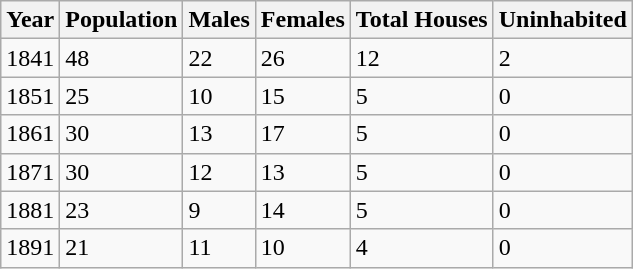<table class="wikitable">
<tr>
<th>Year</th>
<th>Population</th>
<th>Males</th>
<th>Females</th>
<th>Total Houses</th>
<th>Uninhabited</th>
</tr>
<tr>
<td>1841</td>
<td>48</td>
<td>22</td>
<td>26</td>
<td>12</td>
<td>2</td>
</tr>
<tr>
<td>1851</td>
<td>25</td>
<td>10</td>
<td>15</td>
<td>5</td>
<td>0</td>
</tr>
<tr>
<td>1861</td>
<td>30</td>
<td>13</td>
<td>17</td>
<td>5</td>
<td>0</td>
</tr>
<tr>
<td>1871</td>
<td>30</td>
<td>12</td>
<td>13</td>
<td>5</td>
<td>0</td>
</tr>
<tr>
<td>1881</td>
<td>23</td>
<td>9</td>
<td>14</td>
<td>5</td>
<td>0</td>
</tr>
<tr>
<td>1891</td>
<td>21</td>
<td>11</td>
<td>10</td>
<td>4</td>
<td>0</td>
</tr>
</table>
